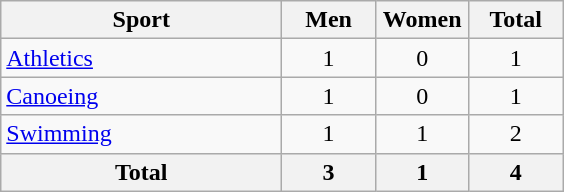<table class="wikitable sortable" style="text-align:center;">
<tr>
<th width=180>Sport</th>
<th width=55>Men</th>
<th width=55>Women</th>
<th width=55>Total</th>
</tr>
<tr>
<td align=left><a href='#'>Athletics</a></td>
<td>1</td>
<td>0</td>
<td>1</td>
</tr>
<tr>
<td align=left><a href='#'>Canoeing</a></td>
<td>1</td>
<td>0</td>
<td>1</td>
</tr>
<tr>
<td align=left><a href='#'>Swimming</a></td>
<td>1</td>
<td>1</td>
<td>2</td>
</tr>
<tr>
<th>Total</th>
<th>3</th>
<th>1</th>
<th>4</th>
</tr>
</table>
